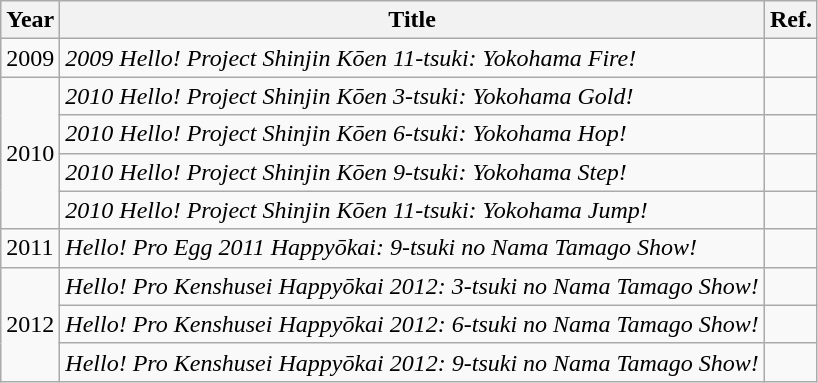<table class="wikitable">
<tr>
<th>Year</th>
<th>Title</th>
<th>Ref.</th>
</tr>
<tr>
<td>2009</td>
<td><em>2009 Hello! Project Shinjin Kōen 11-tsuki: Yokohama Fire!</em></td>
<td></td>
</tr>
<tr>
<td rowspan="4">2010</td>
<td><em>2010 Hello! Project Shinjin Kōen 3-tsuki: Yokohama Gold!</em></td>
<td></td>
</tr>
<tr>
<td><em>2010 Hello! Project Shinjin Kōen 6-tsuki: Yokohama Hop!</em></td>
<td></td>
</tr>
<tr>
<td><em>2010 Hello! Project Shinjin Kōen 9-tsuki: Yokohama Step!</em></td>
<td></td>
</tr>
<tr>
<td><em>2010 Hello! Project Shinjin Kōen 11-tsuki: Yokohama Jump!</em></td>
<td></td>
</tr>
<tr>
<td>2011</td>
<td><em>Hello! Pro Egg 2011 Happyōkai: 9-tsuki no Nama Tamago Show!</em></td>
<td></td>
</tr>
<tr>
<td rowspan="3">2012</td>
<td><em>Hello! Pro Kenshusei Happyōkai 2012: 3-tsuki no Nama Tamago Show!</em></td>
<td></td>
</tr>
<tr>
<td><em>Hello! Pro Kenshusei Happyōkai 2012: 6-tsuki no Nama Tamago Show!</em></td>
<td></td>
</tr>
<tr>
<td><em>Hello! Pro Kenshusei Happyōkai 2012: 9-tsuki no Nama Tamago Show!</em></td>
<td></td>
</tr>
</table>
